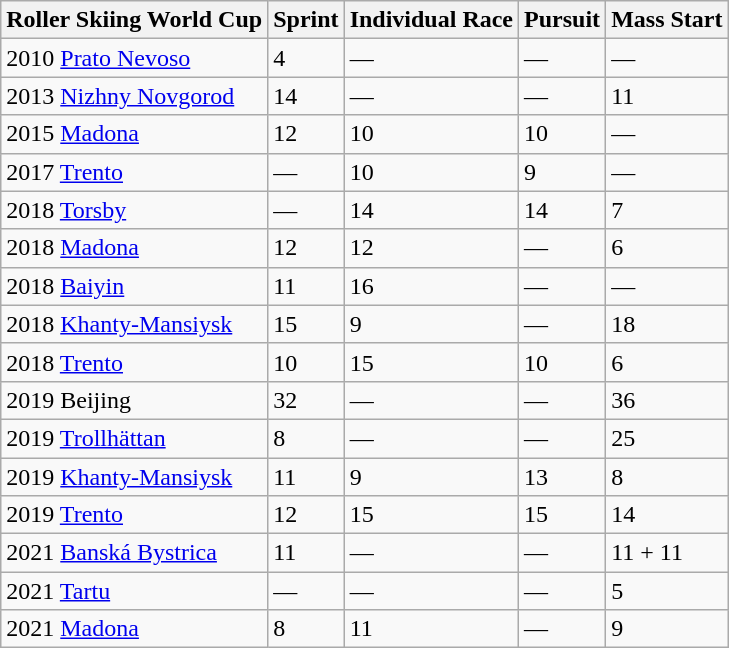<table class="wikitable">
<tr>
<th>Roller Skiing <strong>World Cup</strong></th>
<th>Sprint</th>
<th>Individual Race</th>
<th>Pursuit</th>
<th>Mass Start</th>
</tr>
<tr>
<td>2010 <a href='#'>Prato Nevoso</a></td>
<td>4</td>
<td>—</td>
<td>—</td>
<td>—</td>
</tr>
<tr>
<td>2013 <a href='#'>Nizhny Novgorod</a></td>
<td>14</td>
<td>—</td>
<td>—</td>
<td>11</td>
</tr>
<tr>
<td>2015 <a href='#'>Madona</a></td>
<td>12</td>
<td>10</td>
<td>10</td>
<td>—</td>
</tr>
<tr>
<td>2017 <a href='#'>Trento</a></td>
<td>—</td>
<td>10</td>
<td>9</td>
<td>—</td>
</tr>
<tr>
<td>2018 <a href='#'>Torsby</a></td>
<td>—</td>
<td>14</td>
<td>14</td>
<td>7</td>
</tr>
<tr>
<td>2018 <a href='#'>Madona</a></td>
<td>12</td>
<td>12</td>
<td>—</td>
<td>6</td>
</tr>
<tr>
<td>2018 <a href='#'>Baiyin</a></td>
<td>11</td>
<td>16</td>
<td>—</td>
<td>—</td>
</tr>
<tr>
<td>2018 <a href='#'>Khanty-Mansiysk</a></td>
<td>15</td>
<td>9</td>
<td>—</td>
<td>18</td>
</tr>
<tr>
<td>2018 <a href='#'>Trento</a></td>
<td>10</td>
<td>15</td>
<td>10</td>
<td>6</td>
</tr>
<tr>
<td>2019 Beijing</td>
<td>32</td>
<td>—</td>
<td>—</td>
<td>36</td>
</tr>
<tr>
<td>2019 <a href='#'>Trollhättan</a></td>
<td>8</td>
<td>—</td>
<td>—</td>
<td>25</td>
</tr>
<tr>
<td>2019 <a href='#'>Khanty-Mansiysk</a></td>
<td>11</td>
<td>9</td>
<td>13</td>
<td>8</td>
</tr>
<tr>
<td>2019 <a href='#'>Trento</a></td>
<td>12</td>
<td>15</td>
<td>15</td>
<td>14</td>
</tr>
<tr>
<td>2021 <a href='#'>Banská Bystrica</a></td>
<td>11</td>
<td>—</td>
<td>—</td>
<td>11 + 11</td>
</tr>
<tr>
<td>2021 <a href='#'>Tartu</a></td>
<td>—</td>
<td>—</td>
<td>—</td>
<td>5</td>
</tr>
<tr>
<td>2021 <a href='#'>Madona</a></td>
<td>8</td>
<td>11</td>
<td>—</td>
<td>9</td>
</tr>
</table>
